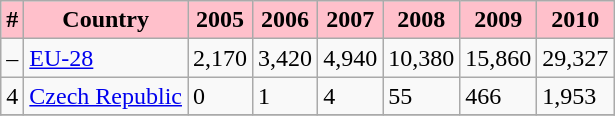<table class="wikitable sortable">
<tr>
<th style="background:pink;">#</th>
<th style="background:pink;">Country</th>
<th style="background:pink;">2005</th>
<th style="background:pink;">2006</th>
<th style="background:pink;">2007</th>
<th style="background:pink;">2008</th>
<th style="background:pink;">2009</th>
<th style="background:pink;">2010</th>
</tr>
<tr>
<td align=left>–</td>
<td align=left><a href='#'>EU-28</a></td>
<td>2,170</td>
<td>3,420</td>
<td>4,940</td>
<td>10,380</td>
<td>15,860</td>
<td>29,327</td>
</tr>
<tr style="text-align:left;">
<td align=left>4</td>
<td align=left><a href='#'>Czech Republic</a></td>
<td>0</td>
<td>1</td>
<td>4</td>
<td>55</td>
<td>466</td>
<td>1,953</td>
</tr>
<tr>
</tr>
</table>
